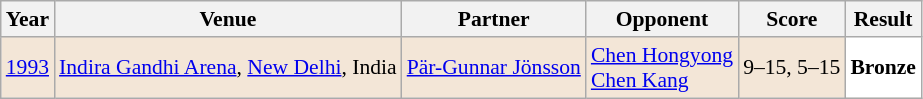<table class="sortable wikitable" style="font-size: 90%;">
<tr>
<th>Year</th>
<th>Venue</th>
<th>Partner</th>
<th>Opponent</th>
<th>Score</th>
<th>Result</th>
</tr>
<tr style="background:#F3E6D7">
<td align="center"><a href='#'>1993</a></td>
<td align="left"><a href='#'>Indira Gandhi Arena</a>, <a href='#'>New Delhi</a>, India</td>
<td align="left"> <a href='#'>Pär-Gunnar Jönsson</a></td>
<td align="left"> <a href='#'>Chen Hongyong</a><br> <a href='#'>Chen Kang</a></td>
<td align="left">9–15, 5–15</td>
<td style="text-align:left; background:white"> <strong>Bronze</strong></td>
</tr>
</table>
